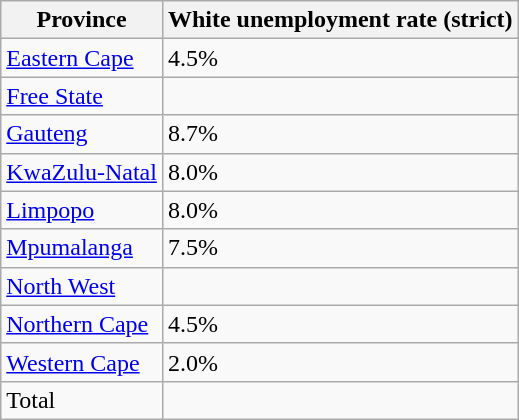<table class="wikitable">
<tr>
<th>Province</th>
<th>White unemployment rate (strict)</th>
</tr>
<tr>
<td><a href='#'>Eastern Cape</a></td>
<td>4.5%</td>
</tr>
<tr>
<td><a href='#'>Free State</a></td>
<td></td>
</tr>
<tr>
<td><a href='#'>Gauteng</a></td>
<td>8.7%</td>
</tr>
<tr>
<td><a href='#'>KwaZulu-Natal</a></td>
<td>8.0%</td>
</tr>
<tr>
<td><a href='#'>Limpopo</a></td>
<td>8.0%</td>
</tr>
<tr>
<td><a href='#'>Mpumalanga</a></td>
<td>7.5%</td>
</tr>
<tr>
<td><a href='#'>North West</a></td>
<td></td>
</tr>
<tr>
<td><a href='#'>Northern Cape</a></td>
<td>4.5%</td>
</tr>
<tr>
<td><a href='#'>Western Cape</a></td>
<td>2.0%</td>
</tr>
<tr>
<td>Total</td>
<td></td>
</tr>
</table>
